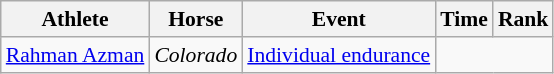<table class="wikitable" style="text-align:center; font-size:90%;">
<tr>
<th>Athlete</th>
<th>Horse</th>
<th>Event</th>
<th>Time</th>
<th>Rank</th>
</tr>
<tr>
<td align=left><a href='#'>Rahman Azman</a></td>
<td align=left><em>Colorado</em></td>
<td align=left><a href='#'>Individual endurance</a></td>
<td colspan=2></td>
</tr>
</table>
